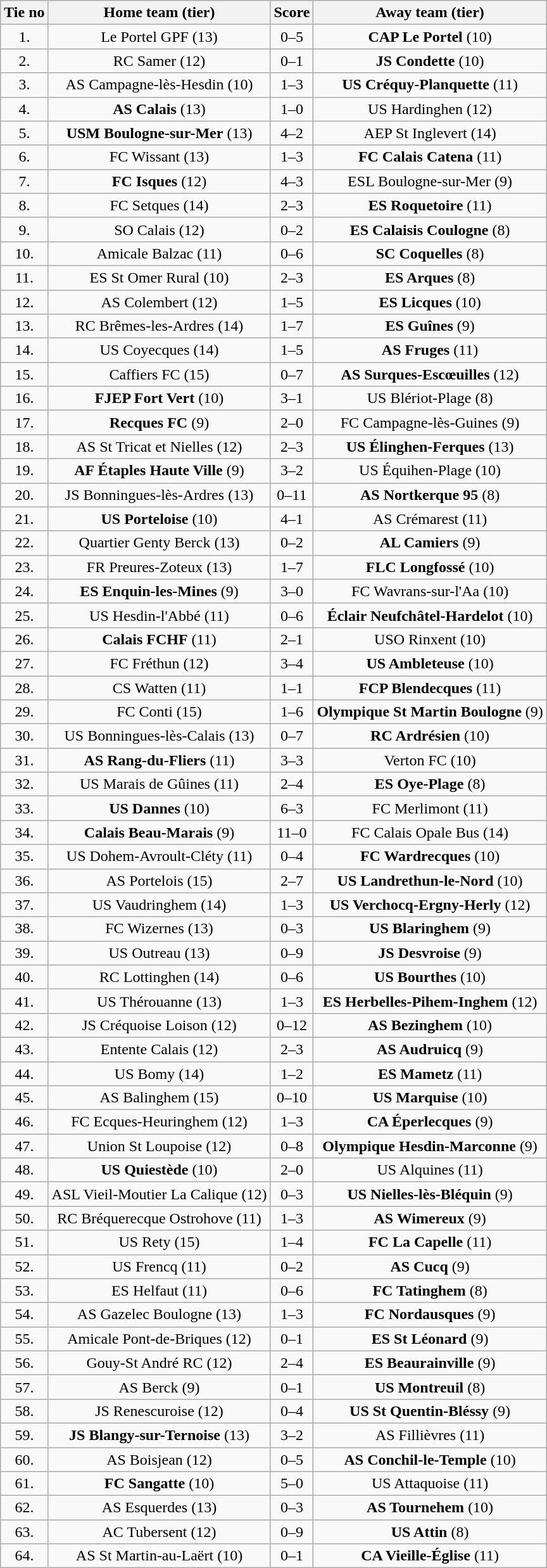<table class="wikitable" style="text-align: center">
<tr>
<th>Tie no</th>
<th>Home team (tier)</th>
<th>Score</th>
<th>Away team (tier)</th>
</tr>
<tr>
<td>1.</td>
<td>Le Portel GPF (13)</td>
<td>0–5</td>
<td><strong>CAP Le Portel</strong> (10)</td>
</tr>
<tr>
<td>2.</td>
<td>RC Samer (12)</td>
<td>0–1</td>
<td><strong>JS Condette</strong> (10)</td>
</tr>
<tr>
<td>3.</td>
<td>AS Campagne-lès-Hesdin (10)</td>
<td>1–3</td>
<td><strong>US Créquy-Planquette</strong> (11)</td>
</tr>
<tr>
<td>4.</td>
<td><strong>AS Calais</strong> (13)</td>
<td>1–0</td>
<td>US Hardinghen (12)</td>
</tr>
<tr>
<td>5.</td>
<td><strong>USM Boulogne-sur-Mer</strong> (13)</td>
<td>4–2 </td>
<td>AEP St Inglevert (14)</td>
</tr>
<tr>
<td>6.</td>
<td>FC Wissant (13)</td>
<td>1–3</td>
<td><strong>FC Calais Catena</strong> (11)</td>
</tr>
<tr>
<td>7.</td>
<td><strong>FC Isques</strong> (12)</td>
<td>4–3</td>
<td>ESL Boulogne-sur-Mer (9)</td>
</tr>
<tr>
<td>8.</td>
<td>FC Setques (14)</td>
<td>2–3</td>
<td><strong>ES Roquetoire</strong> (11)</td>
</tr>
<tr>
<td>9.</td>
<td>SO Calais (12)</td>
<td>0–2</td>
<td><strong>ES Calaisis Coulogne</strong> (8)</td>
</tr>
<tr>
<td>10.</td>
<td>Amicale Balzac (11)</td>
<td>0–6</td>
<td><strong>SC Coquelles</strong> (8)</td>
</tr>
<tr>
<td>11.</td>
<td>ES St Omer Rural (10)</td>
<td>2–3</td>
<td><strong>ES Arques</strong> (8)</td>
</tr>
<tr>
<td>12.</td>
<td>AS Colembert (12)</td>
<td>1–5</td>
<td><strong>ES Licques</strong> (10)</td>
</tr>
<tr>
<td>13.</td>
<td>RC Brêmes-les-Ardres (14)</td>
<td>1–7</td>
<td><strong>ES Guînes</strong> (9)</td>
</tr>
<tr>
<td>14.</td>
<td>US Coyecques (14)</td>
<td>1–5</td>
<td><strong>AS Fruges</strong> (11)</td>
</tr>
<tr>
<td>15.</td>
<td>Caffiers FC (15)</td>
<td>0–7</td>
<td><strong>AS Surques-Escœuilles</strong> (12)</td>
</tr>
<tr>
<td>16.</td>
<td><strong>FJEP Fort Vert</strong> (10)</td>
<td>3–1</td>
<td>US Blériot-Plage (8)</td>
</tr>
<tr>
<td>17.</td>
<td><strong>Recques FC</strong> (9)</td>
<td>2–0</td>
<td>FC Campagne-lès-Guines (9)</td>
</tr>
<tr>
<td>18.</td>
<td>AS St Tricat et Nielles (12)</td>
<td>2–3</td>
<td><strong>US Élinghen-Ferques</strong> (13)</td>
</tr>
<tr>
<td>19.</td>
<td><strong>AF Étaples Haute Ville</strong> (9)</td>
<td>3–2</td>
<td>US Équihen-Plage (10)</td>
</tr>
<tr>
<td>20.</td>
<td>JS Bonningues-lès-Ardres (13)</td>
<td>0–11</td>
<td><strong>AS Nortkerque 95</strong> (8)</td>
</tr>
<tr>
<td>21.</td>
<td><strong>US Porteloise</strong> (10)</td>
<td>4–1</td>
<td>AS Crémarest (11)</td>
</tr>
<tr>
<td>22.</td>
<td>Quartier Genty Berck (13)</td>
<td>0–2</td>
<td><strong>AL Camiers</strong> (9)</td>
</tr>
<tr>
<td>23.</td>
<td>FR Preures-Zoteux (13)</td>
<td>1–7</td>
<td><strong>FLC Longfossé</strong> (10)</td>
</tr>
<tr>
<td>24.</td>
<td><strong>ES Enquin-les-Mines</strong> (9)</td>
<td>3–0</td>
<td>FC Wavrans-sur-l'Aa (10)</td>
</tr>
<tr>
<td>25.</td>
<td>US Hesdin-l'Abbé (11)</td>
<td>0–6</td>
<td><strong>Éclair Neufchâtel-Hardelot</strong> (10)</td>
</tr>
<tr>
<td>26.</td>
<td><strong>Calais FCHF</strong> (11)</td>
<td>2–1</td>
<td>USO Rinxent (10)</td>
</tr>
<tr>
<td>27.</td>
<td>FC Fréthun (12)</td>
<td>3–4</td>
<td><strong>US Ambleteuse</strong> (10)</td>
</tr>
<tr>
<td>28.</td>
<td>CS Watten (11)</td>
<td>1–1 </td>
<td><strong>FCP Blendecques</strong> (11)</td>
</tr>
<tr>
<td>29.</td>
<td>FC Conti (15)</td>
<td>1–6</td>
<td><strong>Olympique St Martin Boulogne</strong> (9)</td>
</tr>
<tr>
<td>30.</td>
<td>US Bonningues-lès-Calais (13)</td>
<td>0–7</td>
<td><strong>RC Ardrésien</strong> (10)</td>
</tr>
<tr>
<td>31.</td>
<td><strong>AS Rang-du-Fliers</strong> (11)</td>
<td>3–3 </td>
<td>Verton FC (10)</td>
</tr>
<tr>
<td>32.</td>
<td>US Marais de Gûines (11)</td>
<td>2–4 </td>
<td><strong>ES Oye-Plage</strong> (8)</td>
</tr>
<tr>
<td>33.</td>
<td><strong>US Dannes</strong> (10)</td>
<td>6–3</td>
<td>FC Merlimont (11)</td>
</tr>
<tr>
<td>34.</td>
<td><strong>Calais Beau-Marais</strong> (9)</td>
<td>11–0</td>
<td>FC Calais Opale Bus (14)</td>
</tr>
<tr>
<td>35.</td>
<td>US Dohem-Avroult-Cléty (11)</td>
<td>0–4</td>
<td><strong>FC Wardrecques</strong> (10)</td>
</tr>
<tr>
<td>36.</td>
<td>AS Portelois (15)</td>
<td>2–7</td>
<td><strong>US Landrethun-le-Nord</strong> (10)</td>
</tr>
<tr>
<td>37.</td>
<td>US Vaudringhem (14)</td>
<td>1–3</td>
<td><strong>US Verchocq-Ergny-Herly</strong> (12)</td>
</tr>
<tr>
<td>38.</td>
<td>FC Wizernes (13)</td>
<td>0–3</td>
<td><strong>US Blaringhem</strong> (9)</td>
</tr>
<tr>
<td>39.</td>
<td>US Outreau (13)</td>
<td>0–9</td>
<td><strong>JS Desvroise</strong> (9)</td>
</tr>
<tr>
<td>40.</td>
<td>RC Lottinghen (14)</td>
<td>0–6</td>
<td><strong>US Bourthes</strong> (10)</td>
</tr>
<tr>
<td>41.</td>
<td>US Thérouanne (13)</td>
<td>1–3</td>
<td><strong>ES Herbelles-Pihem-Inghem</strong> (12)</td>
</tr>
<tr>
<td>42.</td>
<td>JS Créquoise Loison (12)</td>
<td>0–12</td>
<td><strong>AS Bezinghem</strong> (10)</td>
</tr>
<tr>
<td>43.</td>
<td>Entente Calais (12)</td>
<td>2–3 </td>
<td><strong>AS Audruicq</strong> (9)</td>
</tr>
<tr>
<td>44.</td>
<td>US Bomy (14)</td>
<td>1–2</td>
<td><strong>ES Mametz</strong> (11)</td>
</tr>
<tr>
<td>45.</td>
<td>AS Balinghem (15)</td>
<td>0–10</td>
<td><strong>US Marquise</strong> (10)</td>
</tr>
<tr>
<td>46.</td>
<td>FC Ecques-Heuringhem (12)</td>
<td>1–3 </td>
<td><strong>CA Éperlecques</strong> (9)</td>
</tr>
<tr>
<td>47.</td>
<td>Union St Loupoise (12)</td>
<td>0–8</td>
<td><strong>Olympique Hesdin-Marconne</strong> (9)</td>
</tr>
<tr>
<td>48.</td>
<td><strong>US Quiestède</strong> (10)</td>
<td>2–0</td>
<td>US Alquines (11)</td>
</tr>
<tr>
<td>49.</td>
<td>ASL Vieil-Moutier La Calique (12)</td>
<td>0–3</td>
<td><strong>US Nielles-lès-Bléquin</strong> (9)</td>
</tr>
<tr>
<td>50.</td>
<td>RC Bréquerecque Ostrohove (11)</td>
<td>1–3</td>
<td><strong>AS Wimereux</strong> (9)</td>
</tr>
<tr>
<td>51.</td>
<td>US Rety (15)</td>
<td>1–4</td>
<td><strong>FC La Capelle</strong> (11)</td>
</tr>
<tr>
<td>52.</td>
<td>US Frencq (11)</td>
<td>0–2</td>
<td><strong>AS Cucq</strong> (9)</td>
</tr>
<tr>
<td>53.</td>
<td>ES Helfaut (11)</td>
<td>0–6</td>
<td><strong>FC Tatinghem</strong> (8)</td>
</tr>
<tr>
<td>54.</td>
<td>AS Gazelec Boulogne (13)</td>
<td>1–3</td>
<td><strong>FC Nordausques</strong> (9)</td>
</tr>
<tr>
<td>55.</td>
<td>Amicale Pont-de-Briques (12)</td>
<td>0–1</td>
<td><strong>ES St Léonard</strong> (9)</td>
</tr>
<tr>
<td>56.</td>
<td>Gouy-St André RC (12)</td>
<td>2–4</td>
<td><strong>ES Beaurainville</strong> (9)</td>
</tr>
<tr>
<td>57.</td>
<td>AS Berck (9)</td>
<td>0–1</td>
<td><strong>US Montreuil</strong> (8)</td>
</tr>
<tr>
<td>58.</td>
<td>JS Renescuroise (12)</td>
<td>0–4</td>
<td><strong>US St Quentin-Bléssy</strong> (9)</td>
</tr>
<tr>
<td>59.</td>
<td><strong>JS Blangy-sur-Ternoise</strong> (13)</td>
<td>3–2</td>
<td>AS Fillièvres (11)</td>
</tr>
<tr>
<td>60.</td>
<td>AS Boisjean (12)</td>
<td>0–5</td>
<td><strong>AS Conchil-le-Temple</strong> (10)</td>
</tr>
<tr>
<td>61.</td>
<td><strong>FC Sangatte</strong> (10)</td>
<td>5–0</td>
<td>US Attaquoise (11)</td>
</tr>
<tr>
<td>62.</td>
<td>AS Esquerdes (13)</td>
<td>0–3</td>
<td><strong>AS Tournehem</strong> (10)</td>
</tr>
<tr>
<td>63.</td>
<td>AC Tubersent (12)</td>
<td>0–9</td>
<td><strong>US Attin</strong> (8)</td>
</tr>
<tr>
<td>64.</td>
<td>AS St Martin-au-Laërt (10)</td>
<td>0–1</td>
<td><strong>CA Vieille-Église</strong> (11)</td>
</tr>
</table>
